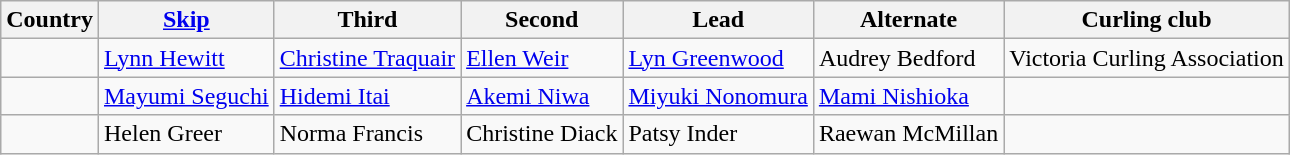<table class="wikitable">
<tr>
<th>Country</th>
<th><a href='#'>Skip</a></th>
<th>Third</th>
<th>Second</th>
<th>Lead</th>
<th>Alternate</th>
<th>Curling club</th>
</tr>
<tr>
<td></td>
<td><a href='#'>Lynn Hewitt</a></td>
<td><a href='#'>Christine Traquair</a></td>
<td><a href='#'>Ellen Weir</a></td>
<td><a href='#'>Lyn Greenwood</a></td>
<td>Audrey Bedford</td>
<td>Victoria Curling Association</td>
</tr>
<tr>
<td></td>
<td><a href='#'>Mayumi Seguchi</a></td>
<td><a href='#'>Hidemi Itai</a></td>
<td><a href='#'>Akemi Niwa</a></td>
<td><a href='#'>Miyuki Nonomura</a></td>
<td><a href='#'>Mami Nishioka</a></td>
<td></td>
</tr>
<tr>
<td></td>
<td>Helen Greer</td>
<td>Norma Francis</td>
<td>Christine Diack</td>
<td>Patsy Inder</td>
<td>Raewan McMillan</td>
<td></td>
</tr>
</table>
